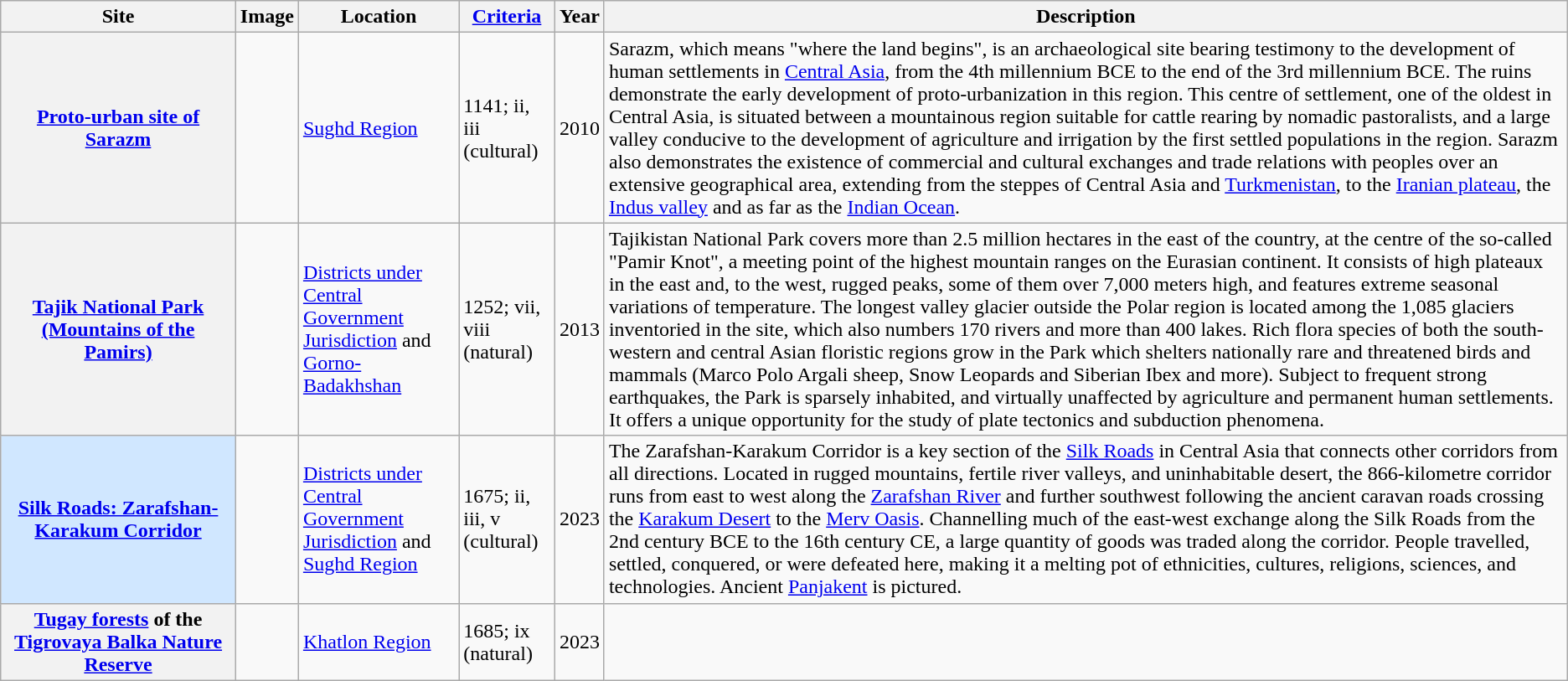<table class="wikitable sortable">
<tr>
<th style="width:15%;" scope="col">Site</th>
<th class="unsortable" scope="col">Image</th>
<th scope="col">Location</th>
<th scope="col"><a href='#'>Criteria</a></th>
<th scope="col">Year</th>
<th scope="col" class="unsortable">Description</th>
</tr>
<tr>
<th scope="row"><a href='#'>Proto-urban site of Sarazm</a></th>
<td></td>
<td><a href='#'>Sughd Region</a><br><small></small></td>
<td>1141; ii, iii (cultural)</td>
<td align="center">2010</td>
<td>Sarazm, which means "where the land begins", is an archaeological site bearing testimony to the development of human settlements in <a href='#'>Central Asia</a>, from the 4th millennium BCE to the end of the 3rd millennium BCE. The ruins demonstrate the early development of proto-urbanization in this region. This centre of settlement, one of the oldest in Central Asia, is situated between a mountainous region suitable for cattle rearing by nomadic pastoralists, and a large valley conducive to the development of agriculture and irrigation by the first settled populations in the region. Sarazm also demonstrates the existence of commercial and cultural exchanges and trade relations with peoples over an extensive geographical area, extending from the steppes of Central Asia and <a href='#'>Turkmenistan</a>, to the <a href='#'>Iranian plateau</a>, the <a href='#'>Indus valley</a> and as far as the <a href='#'>Indian Ocean</a>.</td>
</tr>
<tr>
<th scope="row"><a href='#'>Tajik National Park (Mountains of the Pamirs)</a></th>
<td></td>
<td><a href='#'>Districts under Central Government Jurisdiction</a> and <a href='#'>Gorno-Badakhshan</a></td>
<td>1252; vii, viii (natural)</td>
<td align="center">2013</td>
<td>Tajikistan National Park covers more than 2.5 million hectares in the east of the country, at the centre of the so-called "Pamir Knot", a meeting point of the highest mountain ranges on the Eurasian continent. It consists of high plateaux in the east and, to the west, rugged peaks, some of them over 7,000 meters high, and features extreme seasonal variations of temperature. The longest valley glacier outside the Polar region is located among the 1,085 glaciers inventoried in the site, which also numbers 170 rivers and more than 400 lakes. Rich flora species of both the south-western and central Asian floristic regions grow in the Park which shelters nationally rare and threatened birds and mammals (Marco Polo Argali sheep, Snow Leopards and Siberian Ibex and more). Subject to frequent strong earthquakes, the Park is sparsely inhabited, and virtually unaffected by agriculture and permanent human settlements. It offers a unique opportunity for the study of plate tectonics and subduction phenomena.</td>
</tr>
<tr>
<th scope="row" style="background:#D0E7FF;"><a href='#'>Silk Roads: Zarafshan-Karakum Corridor</a></th>
<td></td>
<td><a href='#'>Districts under Central Government Jurisdiction</a> and <a href='#'>Sughd Region</a></td>
<td>1675; ii, iii, v (cultural)</td>
<td>2023</td>
<td>The Zarafshan-Karakum Corridor is a key section of the <a href='#'>Silk Roads</a> in Central Asia that connects other corridors from all directions. Located in rugged mountains, fertile river valleys, and uninhabitable desert, the 866-kilometre corridor runs from east to west along the <a href='#'>Zarafshan River</a> and further southwest following the ancient caravan roads crossing the <a href='#'>Karakum Desert</a> to the <a href='#'>Merv Oasis</a>. Channelling much of the east-west exchange along the Silk Roads from the 2nd century BCE to the 16th century CE, a large quantity of goods was traded along the corridor. People travelled, settled, conquered, or were defeated here, making it a melting pot of ethnicities, cultures, religions, sciences, and technologies. Ancient <a href='#'>Panjakent</a> is pictured.</td>
</tr>
<tr>
<th scope="row"><a href='#'>Tugay forests</a> of the <a href='#'>Tigrovaya Balka Nature Reserve</a></th>
<td></td>
<td><a href='#'>Khatlon Region</a></td>
<td>1685; ix (natural)</td>
<td>2023</td>
<td></td>
</tr>
</table>
